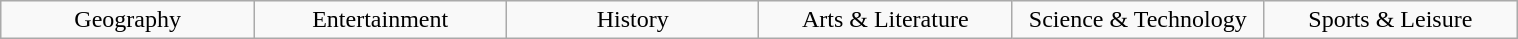<table class="wikitable" style="text-align: center; width: 80%; margin: 1em auto 1em auto;">
<tr>
<td style="width:70pt;">Geography</td>
<td style="width:70pt;">Entertainment</td>
<td style="width:70pt;">History</td>
<td style="width:70pt;">Arts & Literature</td>
<td style="width:70pt;">Science & Technology</td>
<td style="width:70pt;">Sports & Leisure</td>
</tr>
</table>
